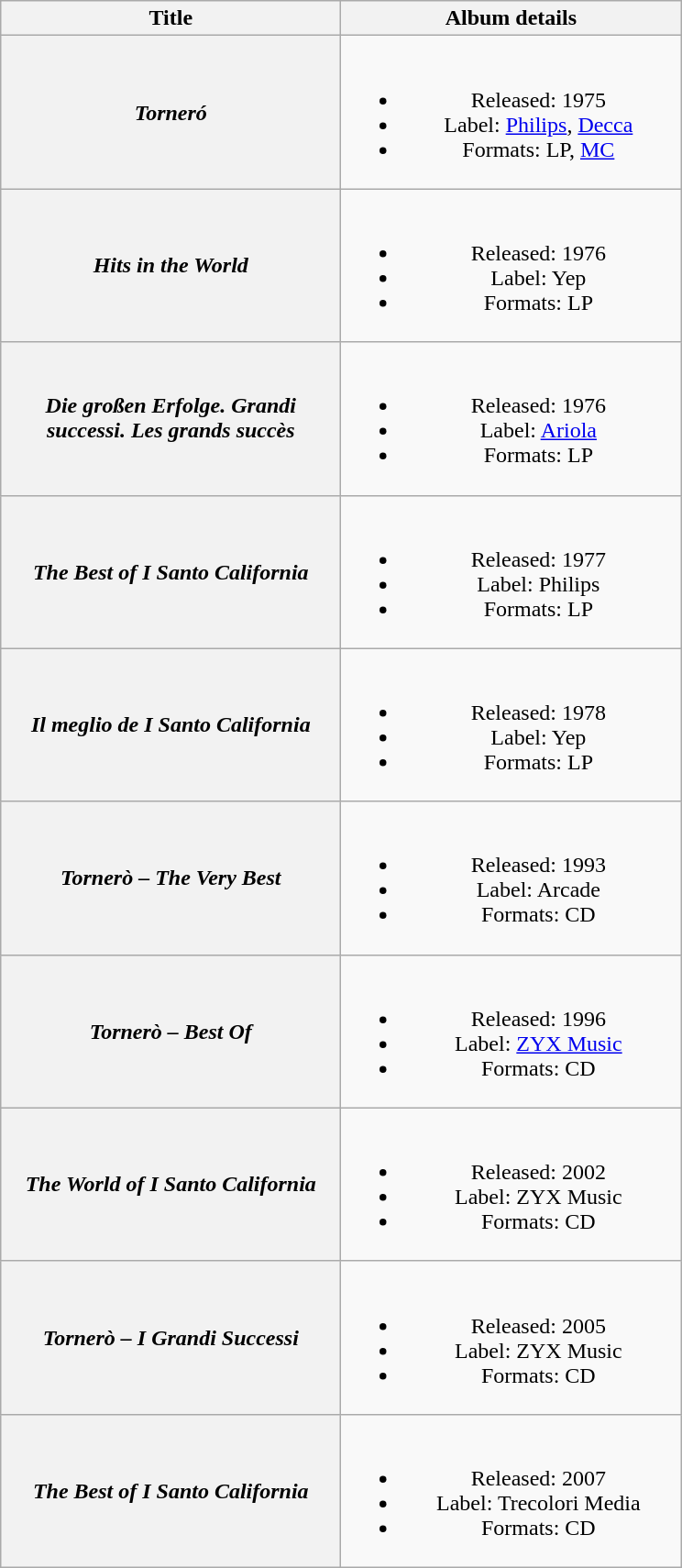<table class="wikitable plainrowheaders" style="text-align:center;">
<tr>
<th scope="col" style="width:15em;">Title</th>
<th scope="col" style="width:15em;">Album details</th>
</tr>
<tr>
<th scope="row"><em>Torneró</em></th>
<td><br><ul><li>Released: 1975</li><li>Label: <a href='#'>Philips</a>, <a href='#'>Decca</a></li><li>Formats: LP, <a href='#'>MC</a></li></ul></td>
</tr>
<tr>
<th scope="row"><em>Hits in the World</em></th>
<td><br><ul><li>Released: 1976</li><li>Label: Yep</li><li>Formats: LP</li></ul></td>
</tr>
<tr>
<th scope="row"><em>Die großen Erfolge. Grandi successi. Les grands succès</em></th>
<td><br><ul><li>Released: 1976</li><li>Label: <a href='#'>Ariola</a></li><li>Formats: LP</li></ul></td>
</tr>
<tr>
<th scope="row"><em>The Best of I Santo California</em></th>
<td><br><ul><li>Released: 1977</li><li>Label: Philips</li><li>Formats: LP</li></ul></td>
</tr>
<tr>
<th scope="row"><em>Il meglio de I Santo California</em></th>
<td><br><ul><li>Released: 1978</li><li>Label: Yep</li><li>Formats: LP</li></ul></td>
</tr>
<tr>
<th scope="row"><em>Tornerò – The Very Best</em></th>
<td><br><ul><li>Released: 1993</li><li>Label: Arcade</li><li>Formats: CD</li></ul></td>
</tr>
<tr>
<th scope="row"><em>Tornerò – Best Of</em></th>
<td><br><ul><li>Released: 1996</li><li>Label: <a href='#'>ZYX Music</a></li><li>Formats: CD</li></ul></td>
</tr>
<tr>
<th scope="row"><em>The World of I Santo California</em></th>
<td><br><ul><li>Released: 2002</li><li>Label: ZYX Music</li><li>Formats: CD</li></ul></td>
</tr>
<tr>
<th scope="row"><em>Tornerò – I Grandi Successi</em></th>
<td><br><ul><li>Released: 2005</li><li>Label: ZYX Music</li><li>Formats: CD</li></ul></td>
</tr>
<tr>
<th scope="row"><em>The Best of I Santo California</em></th>
<td><br><ul><li>Released: 2007</li><li>Label: Trecolori Media</li><li>Formats: CD</li></ul></td>
</tr>
</table>
